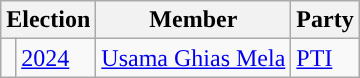<table class="wikitable">
<tr>
<th colspan="2">Election</th>
<th>Member</th>
<th>Party</th>
</tr>
<tr>
<td style="background-color: "></td>
<td><a href='#'>2024</a></td>
<td><a href='#'>Usama Ghias Mela</a></td>
<td><a href='#'>PTI</a></td>
</tr>
</table>
